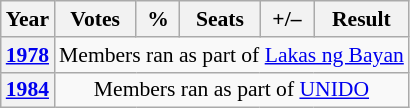<table class="wikitable  sortable" style="text-align:center; font-size:90%">
<tr>
<th>Year</th>
<th>Votes</th>
<th>%</th>
<th>Seats</th>
<th>+/–</th>
<th>Result</th>
</tr>
<tr>
<th><a href='#'>1978</a></th>
<td colspan="5">Members ran as part of <a href='#'>Lakas ng Bayan</a></td>
</tr>
<tr>
<th><a href='#'>1984</a></th>
<td colspan="5">Members ran as part of <a href='#'>UNIDO</a></td>
</tr>
</table>
